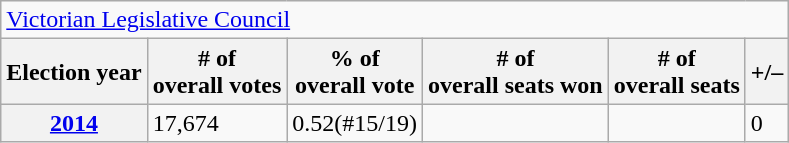<table class=wikitable>
<tr>
<td colspan=7><a href='#'>Victorian Legislative Council</a></td>
</tr>
<tr>
<th>Election year</th>
<th># of<br>overall votes</th>
<th>% of<br>overall vote</th>
<th># of<br>overall seats won</th>
<th># of<br>overall seats</th>
<th>+/–</th>
</tr>
<tr>
<th><a href='#'>2014</a></th>
<td>17,674</td>
<td>0.52(#15/19)</td>
<td></td>
<td></td>
<td> 0</td>
</tr>
</table>
